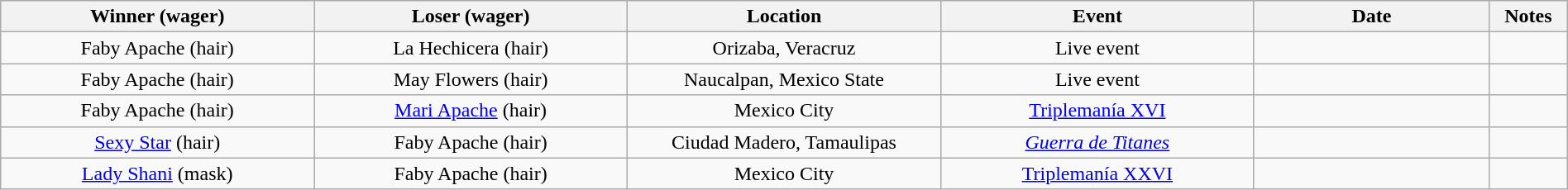<table class="wikitable sortable" width=100%  style="text-align: center">
<tr>
<th width=20% scope="col">Winner (wager)</th>
<th width=20% scope="col">Loser (wager)</th>
<th width=20% scope="col">Location</th>
<th width=20% scope="col">Event</th>
<th width=15% scope="col">Date</th>
<th class="unsortable" width=5% scope="col">Notes</th>
</tr>
<tr>
<td>Faby Apache (hair)</td>
<td>La Hechicera (hair)</td>
<td>Orizaba, Veracruz</td>
<td>Live event</td>
<td></td>
<td></td>
</tr>
<tr>
<td>Faby Apache (hair)</td>
<td>May Flowers (hair)</td>
<td>Naucalpan, Mexico State</td>
<td>Live event</td>
<td></td>
<td></td>
</tr>
<tr>
<td>Faby Apache (hair)</td>
<td><a href='#'>Mari Apache</a> (hair)</td>
<td>Mexico City</td>
<td><a href='#'>Triplemanía XVI</a></td>
<td></td>
<td></td>
</tr>
<tr>
<td><a href='#'>Sexy Star</a> (hair)</td>
<td>Faby Apache (hair)</td>
<td>Ciudad Madero, Tamaulipas</td>
<td><em><a href='#'>Guerra de Titanes</a> </em></td>
<td></td>
<td></td>
</tr>
<tr>
<td><a href='#'>Lady Shani</a> (mask)</td>
<td>Faby Apache (hair)</td>
<td>Mexico City</td>
<td><a href='#'>Triplemanía XXVI</a></td>
<td></td>
<td></td>
</tr>
</table>
